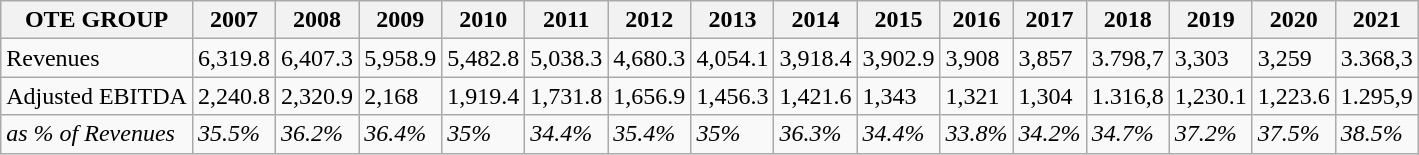<table class="wikitable">
<tr>
<th>OTE GROUP</th>
<th>2007</th>
<th>2008</th>
<th>2009</th>
<th>2010</th>
<th>2011</th>
<th>2012</th>
<th>2013</th>
<th>2014</th>
<th>2015</th>
<th>2016</th>
<th>2017</th>
<th>2018</th>
<th>2019</th>
<th>2020</th>
<th>2021</th>
</tr>
<tr>
<td>Revenues</td>
<td>6,319.8</td>
<td>6,407.3</td>
<td>5,958.9</td>
<td>5,482.8</td>
<td>5,038.3</td>
<td>4,680.3</td>
<td>4,054.1</td>
<td>3,918.4</td>
<td>3,902.9</td>
<td>3,908</td>
<td>3,857</td>
<td>3.798,7</td>
<td>3,303</td>
<td>3,259</td>
<td>3.368,3</td>
</tr>
<tr>
<td>Adjusted EBITDA</td>
<td>2,240.8</td>
<td>2,320.9</td>
<td>2,168</td>
<td>1,919.4</td>
<td>1,731.8</td>
<td>1,656.9</td>
<td>1,456.3</td>
<td>1,421.6</td>
<td>1,343</td>
<td>1,321</td>
<td>1,304</td>
<td>1.316,8</td>
<td>1,230.1</td>
<td>1,223.6</td>
<td>1.295,9</td>
</tr>
<tr>
<td><em>as % of Revenues</em></td>
<td><em>35.5%</em></td>
<td><em>36.2%</em></td>
<td><em>36.4%</em></td>
<td><em>35%</em></td>
<td><em>34.4%</em></td>
<td><em>35.4%</em></td>
<td><em>35%</em></td>
<td><em>36.3%</em></td>
<td><em>34.4%</em></td>
<td><em>33.8%</em></td>
<td><em>34.2%</em></td>
<td><em>34.7%</em></td>
<td><em>37.2%</em></td>
<td><em>37.5%</em></td>
<td><em>38.5%</em></td>
</tr>
</table>
